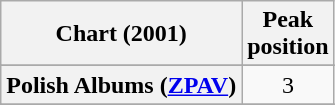<table class="wikitable sortable plainrowheaders" style="text-align:center">
<tr>
<th scope="col">Chart (2001)</th>
<th scope="col">Peak<br>position</th>
</tr>
<tr>
</tr>
<tr>
</tr>
<tr>
</tr>
<tr>
</tr>
<tr>
</tr>
<tr>
</tr>
<tr>
</tr>
<tr>
</tr>
<tr>
</tr>
<tr>
</tr>
<tr>
</tr>
<tr>
</tr>
<tr>
</tr>
<tr>
</tr>
<tr>
</tr>
<tr>
<th scope="row">Polish Albums (<a href='#'>ZPAV</a>)</th>
<td>3</td>
</tr>
<tr>
</tr>
<tr>
</tr>
<tr>
</tr>
<tr>
</tr>
<tr>
</tr>
<tr>
</tr>
</table>
